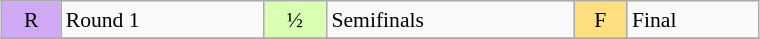<table class="wikitable" style="margin:0.5em auto; font-size:90%; line-height:1.25em;" width=40%;>
<tr>
<td bgcolor="#D0A9F5" align=center>R</td>
<td>Round 1</td>
<td bgcolor="#D9FFB2" align=center>½</td>
<td>Semifinals</td>
<td bgcolor="#FFDF80" align=center>F</td>
<td>Final</td>
</tr>
<tr>
</tr>
</table>
